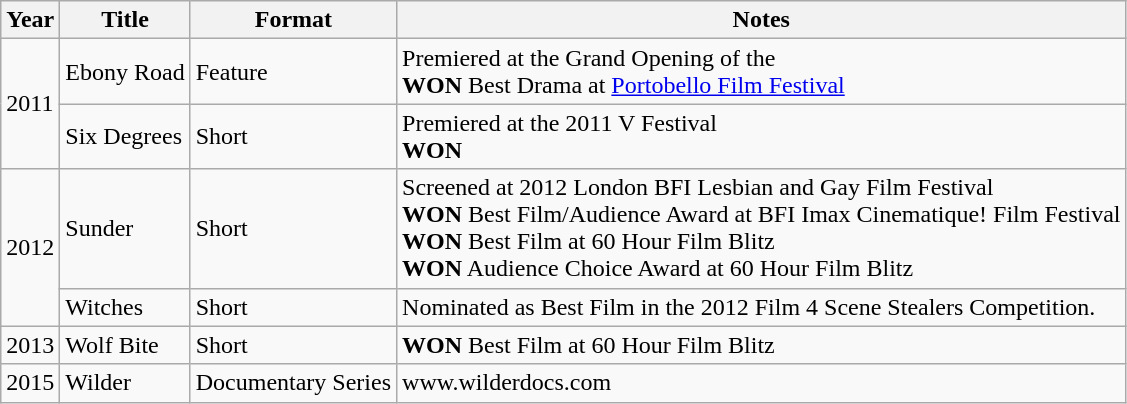<table class="wikitable">
<tr>
<th>Year</th>
<th>Title</th>
<th>Format</th>
<th>Notes</th>
</tr>
<tr>
<td rowspan=2>2011</td>
<td>Ebony Road</td>
<td>Feature</td>
<td>Premiered at the Grand Opening of the  <br><strong>WON</strong> Best Drama at <a href='#'>Portobello Film Festival</a></td>
</tr>
<tr>
<td>Six Degrees</td>
<td>Short</td>
<td>Premiered at the 2011 V Festival<br><strong>WON</strong> </td>
</tr>
<tr>
<td rowspan=2>2012</td>
<td>Sunder</td>
<td>Short</td>
<td>Screened at 2012 London BFI Lesbian and Gay Film Festival <br><strong>WON</strong> Best Film/Audience Award at BFI Imax Cinematique! Film Festival <br><strong>WON</strong> Best Film at 60 Hour Film Blitz<br><strong>WON</strong> Audience Choice Award at 60 Hour Film Blitz</td>
</tr>
<tr>
<td>Witches</td>
<td>Short</td>
<td>Nominated as Best Film in the 2012 Film 4 Scene Stealers Competition.</td>
</tr>
<tr>
<td rowspan=1>2013</td>
<td>Wolf Bite</td>
<td>Short</td>
<td><strong>WON</strong> Best Film at 60 Hour Film Blitz</td>
</tr>
<tr>
<td rowspan=1>2015</td>
<td>Wilder</td>
<td>Documentary Series</td>
<td>www.wilderdocs.com</td>
</tr>
</table>
